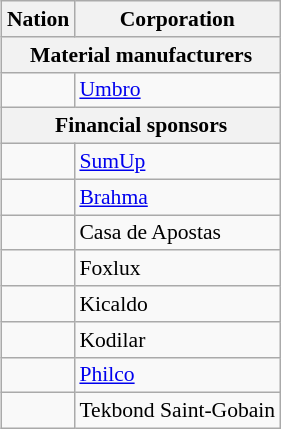<table class="wikitable" style="font-size: 90%; text-align: left; float:right; margin:10px">
<tr>
<th>Nation</th>
<th>Corporation</th>
</tr>
<tr>
<th colspan=2>Material manufacturers</th>
</tr>
<tr>
<td></td>
<td><a href='#'>Umbro</a></td>
</tr>
<tr>
<th colspan=2>Financial sponsors</th>
</tr>
<tr>
<td></td>
<td><a href='#'>SumUp</a></td>
</tr>
<tr>
<td></td>
<td><a href='#'>Brahma</a></td>
</tr>
<tr>
<td></td>
<td>Casa de Apostas</td>
</tr>
<tr>
<td></td>
<td>Foxlux</td>
</tr>
<tr>
<td></td>
<td>Kicaldo</td>
</tr>
<tr>
<td></td>
<td>Kodilar</td>
</tr>
<tr>
<td></td>
<td><a href='#'>Philco</a></td>
</tr>
<tr>
<td></td>
<td>Tekbond Saint-Gobain</td>
</tr>
</table>
